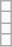<table class="wikitable">
<tr>
<td></td>
</tr>
<tr>
<td></td>
</tr>
<tr>
<td></td>
</tr>
<tr>
<td></td>
</tr>
</table>
